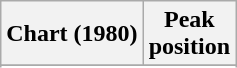<table class="wikitable sortable plainrowheaders" style="text-align:center">
<tr>
<th>Chart (1980)</th>
<th>Peak<br>position</th>
</tr>
<tr>
</tr>
<tr>
</tr>
<tr>
</tr>
</table>
